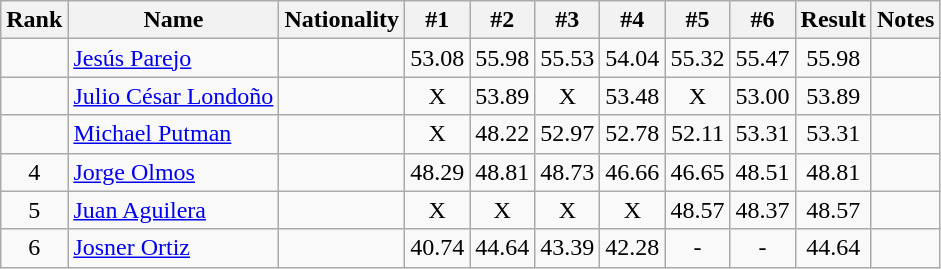<table class="wikitable sortable" style="text-align:center">
<tr>
<th>Rank</th>
<th>Name</th>
<th>Nationality</th>
<th>#1</th>
<th>#2</th>
<th>#3</th>
<th>#4</th>
<th>#5</th>
<th>#6</th>
<th>Result</th>
<th>Notes</th>
</tr>
<tr>
<td></td>
<td align=left><a href='#'>Jesús Parejo</a></td>
<td align=left></td>
<td>53.08</td>
<td>55.98</td>
<td>55.53</td>
<td>54.04</td>
<td>55.32</td>
<td>55.47</td>
<td>55.98</td>
<td></td>
</tr>
<tr>
<td></td>
<td align=left><a href='#'>Julio César Londoño</a></td>
<td align=left></td>
<td>X</td>
<td>53.89</td>
<td>X</td>
<td>53.48</td>
<td>X</td>
<td>53.00</td>
<td>53.89</td>
<td></td>
</tr>
<tr>
<td></td>
<td align=left><a href='#'>Michael Putman</a></td>
<td align=left></td>
<td>X</td>
<td>48.22</td>
<td>52.97</td>
<td>52.78</td>
<td>52.11</td>
<td>53.31</td>
<td>53.31</td>
<td></td>
</tr>
<tr>
<td>4</td>
<td align=left><a href='#'>Jorge Olmos</a></td>
<td align=left></td>
<td>48.29</td>
<td>48.81</td>
<td>48.73</td>
<td>46.66</td>
<td>46.65</td>
<td>48.51</td>
<td>48.81</td>
<td></td>
</tr>
<tr>
<td>5</td>
<td align=left><a href='#'>Juan Aguilera</a></td>
<td align=left></td>
<td>X</td>
<td>X</td>
<td>X</td>
<td>X</td>
<td>48.57</td>
<td>48.37</td>
<td>48.57</td>
<td></td>
</tr>
<tr>
<td>6</td>
<td align=left><a href='#'>Josner Ortiz</a></td>
<td align=left></td>
<td>40.74</td>
<td>44.64</td>
<td>43.39</td>
<td>42.28</td>
<td>-</td>
<td>-</td>
<td>44.64</td>
<td></td>
</tr>
</table>
